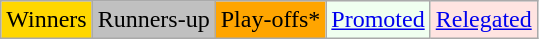<table class="wikitable">
<tr>
<td bgcolor=Gold>Winners</td>
<td bgcolor=Silver>Runners-up</td>
<td bgcolor=Orange>Play-offs*</td>
<td bgcolor=Honeydew><a href='#'>Promoted</a> </td>
<td bgcolor=MistyRose><a href='#'>Relegated</a> </td>
</tr>
</table>
